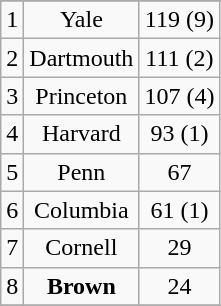<table class="wikitable">
<tr align="center">
</tr>
<tr align="center">
<td>1</td>
<td>Yale</td>
<td>119 (9)</td>
</tr>
<tr align="center">
<td>2</td>
<td>Dartmouth</td>
<td>111 (2)</td>
</tr>
<tr align="center">
<td>3</td>
<td>Princeton</td>
<td>107 (4)</td>
</tr>
<tr align="center">
<td>4</td>
<td>Harvard</td>
<td>93 (1)</td>
</tr>
<tr align="center">
<td>5</td>
<td>Penn</td>
<td>67</td>
</tr>
<tr align="center">
<td>6</td>
<td>Columbia</td>
<td>61 (1)</td>
</tr>
<tr align="center">
<td>7</td>
<td>Cornell</td>
<td>29</td>
</tr>
<tr align="center">
<td>8</td>
<td><strong>Brown</strong></td>
<td>24</td>
</tr>
<tr>
</tr>
</table>
